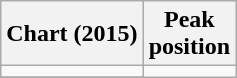<table class="wikitable sortable plainrowheaders" style="text-align:center">
<tr>
<th scope="col">Chart (2015)</th>
<th scope="col">Peak<br> position</th>
</tr>
<tr>
<td></td>
</tr>
<tr>
</tr>
</table>
